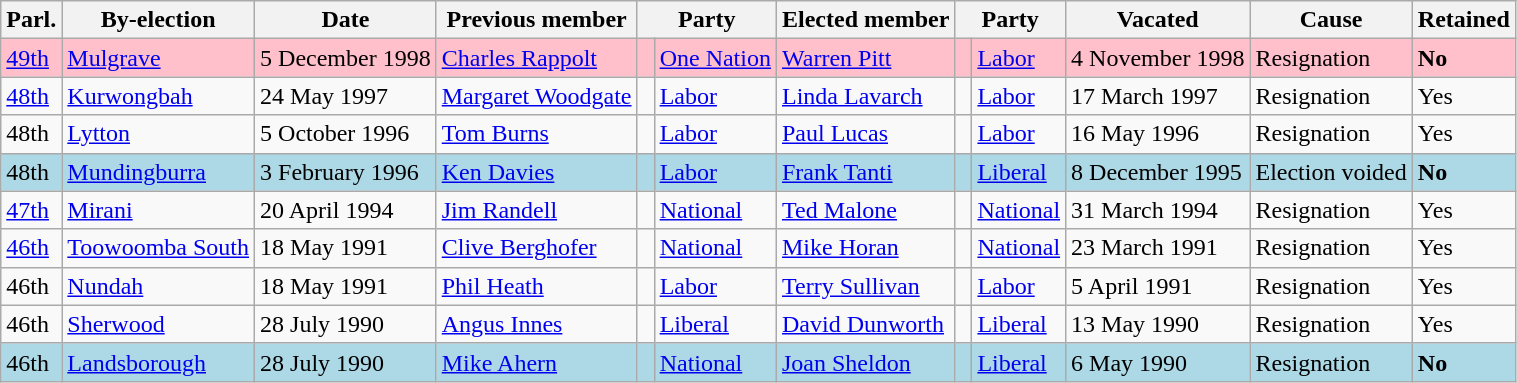<table class="wikitable">
<tr>
<th>Parl.</th>
<th>By-election</th>
<th>Date</th>
<th>Previous member</th>
<th colspan="2">Party</th>
<th>Elected member</th>
<th colspan="2">Party</th>
<th>Vacated</th>
<th>Cause</th>
<th>Retained</th>
</tr>
<tr style="background:pink;">
<td><a href='#'>49th</a></td>
<td><a href='#'>Mulgrave</a></td>
<td>5 December 1998</td>
<td><a href='#'>Charles Rappolt</a></td>
<td> </td>
<td><a href='#'>One Nation</a></td>
<td><a href='#'>Warren Pitt</a></td>
<td> </td>
<td><a href='#'>Labor</a></td>
<td>4 November 1998</td>
<td>Resignation</td>
<td><strong>No</strong></td>
</tr>
<tr>
<td><a href='#'>48th</a></td>
<td><a href='#'>Kurwongbah</a></td>
<td>24 May 1997</td>
<td><a href='#'>Margaret Woodgate</a></td>
<td> </td>
<td><a href='#'>Labor</a></td>
<td><a href='#'>Linda Lavarch</a></td>
<td> </td>
<td><a href='#'>Labor</a></td>
<td>17 March 1997</td>
<td>Resignation</td>
<td>Yes</td>
</tr>
<tr>
<td>48th</td>
<td><a href='#'>Lytton</a></td>
<td>5 October 1996</td>
<td><a href='#'>Tom Burns</a></td>
<td> </td>
<td><a href='#'>Labor</a></td>
<td><a href='#'>Paul Lucas</a></td>
<td> </td>
<td><a href='#'>Labor</a></td>
<td>16 May 1996</td>
<td>Resignation</td>
<td>Yes</td>
</tr>
<tr style="background:lightblue;">
<td>48th</td>
<td><a href='#'>Mundingburra</a></td>
<td>3 February 1996</td>
<td><a href='#'>Ken Davies</a></td>
<td> </td>
<td><a href='#'>Labor</a></td>
<td><a href='#'>Frank Tanti</a></td>
<td> </td>
<td><a href='#'>Liberal</a></td>
<td>8 December 1995</td>
<td>Election voided</td>
<td><strong>No</strong></td>
</tr>
<tr>
<td><a href='#'>47th</a></td>
<td><a href='#'>Mirani</a></td>
<td>20 April 1994</td>
<td><a href='#'>Jim Randell</a></td>
<td> </td>
<td><a href='#'>National</a></td>
<td><a href='#'>Ted Malone</a></td>
<td> </td>
<td><a href='#'>National</a></td>
<td>31 March 1994</td>
<td>Resignation</td>
<td>Yes</td>
</tr>
<tr>
<td><a href='#'>46th</a></td>
<td><a href='#'>Toowoomba South</a></td>
<td>18 May 1991</td>
<td><a href='#'>Clive Berghofer</a></td>
<td> </td>
<td><a href='#'>National</a></td>
<td><a href='#'>Mike Horan</a></td>
<td> </td>
<td><a href='#'>National</a></td>
<td>23 March 1991</td>
<td>Resignation</td>
<td>Yes</td>
</tr>
<tr>
<td>46th</td>
<td><a href='#'>Nundah</a></td>
<td>18 May 1991</td>
<td><a href='#'>Phil Heath</a></td>
<td> </td>
<td><a href='#'>Labor</a></td>
<td><a href='#'>Terry Sullivan</a></td>
<td> </td>
<td><a href='#'>Labor</a></td>
<td>5 April 1991</td>
<td>Resignation</td>
<td>Yes</td>
</tr>
<tr>
<td>46th</td>
<td><a href='#'>Sherwood</a></td>
<td>28 July 1990</td>
<td><a href='#'>Angus Innes</a></td>
<td> </td>
<td><a href='#'>Liberal</a></td>
<td><a href='#'>David Dunworth</a></td>
<td> </td>
<td><a href='#'>Liberal</a></td>
<td>13 May 1990</td>
<td>Resignation</td>
<td>Yes</td>
</tr>
<tr style="background:lightblue;">
<td>46th</td>
<td><a href='#'>Landsborough</a></td>
<td>28 July 1990</td>
<td><a href='#'>Mike Ahern</a></td>
<td> </td>
<td><a href='#'>National</a></td>
<td><a href='#'>Joan Sheldon</a></td>
<td> </td>
<td><a href='#'>Liberal</a></td>
<td>6 May 1990</td>
<td>Resignation</td>
<td><strong>No</strong></td>
</tr>
</table>
